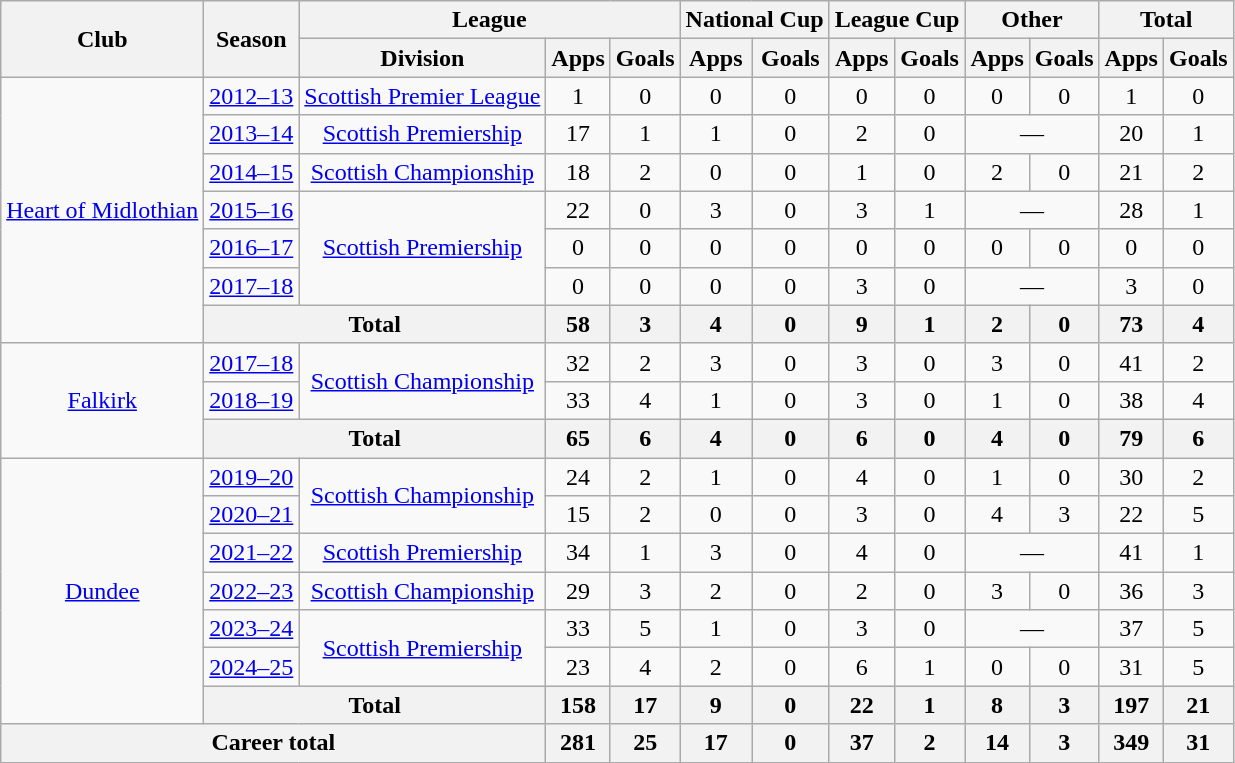<table class="wikitable" style="text-align:center">
<tr>
<th rowspan=2>Club</th>
<th rowspan=2>Season</th>
<th colspan=3>League</th>
<th colspan=2>National Cup</th>
<th colspan=2>League Cup</th>
<th colspan=2>Other</th>
<th colspan=2>Total</th>
</tr>
<tr>
<th>Division</th>
<th>Apps</th>
<th>Goals</th>
<th>Apps</th>
<th>Goals</th>
<th>Apps</th>
<th>Goals</th>
<th>Apps</th>
<th>Goals</th>
<th>Apps</th>
<th>Goals</th>
</tr>
<tr>
<td rowspan="7"><a href='#'>Heart of Midlothian</a></td>
<td><a href='#'>2012–13</a></td>
<td><a href='#'>Scottish Premier League</a></td>
<td>1</td>
<td>0</td>
<td>0</td>
<td>0</td>
<td>0</td>
<td>0</td>
<td>0</td>
<td>0</td>
<td>1</td>
<td>0</td>
</tr>
<tr>
<td><a href='#'>2013–14</a></td>
<td><a href='#'>Scottish Premiership</a></td>
<td>17</td>
<td>1</td>
<td>1</td>
<td>0</td>
<td>2</td>
<td>0</td>
<td colspan="2">—</td>
<td>20</td>
<td>1</td>
</tr>
<tr>
<td><a href='#'>2014–15</a></td>
<td><a href='#'>Scottish Championship</a></td>
<td>18</td>
<td>2</td>
<td>0</td>
<td>0</td>
<td>1</td>
<td>0</td>
<td>2</td>
<td>0</td>
<td>21</td>
<td>2</td>
</tr>
<tr>
<td><a href='#'>2015–16</a></td>
<td rowspan="3"><a href='#'>Scottish Premiership</a></td>
<td>22</td>
<td>0</td>
<td>3</td>
<td>0</td>
<td>3</td>
<td>1</td>
<td colspan="2">—</td>
<td>28</td>
<td>1</td>
</tr>
<tr>
<td><a href='#'>2016–17</a></td>
<td>0</td>
<td>0</td>
<td>0</td>
<td>0</td>
<td>0</td>
<td>0</td>
<td>0</td>
<td>0</td>
<td>0</td>
<td>0</td>
</tr>
<tr>
<td><a href='#'>2017–18</a></td>
<td>0</td>
<td>0</td>
<td>0</td>
<td>0</td>
<td>3</td>
<td>0</td>
<td colspan="2">—</td>
<td>3</td>
<td>0</td>
</tr>
<tr>
<th colspan="2">Total</th>
<th>58</th>
<th>3</th>
<th>4</th>
<th>0</th>
<th>9</th>
<th>1</th>
<th>2</th>
<th>0</th>
<th>73</th>
<th>4</th>
</tr>
<tr>
<td rowspan="3"><a href='#'>Falkirk</a></td>
<td><a href='#'>2017–18</a></td>
<td rowspan="2"><a href='#'>Scottish Championship</a></td>
<td>32</td>
<td>2</td>
<td>3</td>
<td>0</td>
<td>3</td>
<td>0</td>
<td>3</td>
<td>0</td>
<td>41</td>
<td>2</td>
</tr>
<tr>
<td><a href='#'>2018–19</a></td>
<td>33</td>
<td>4</td>
<td>1</td>
<td>0</td>
<td>3</td>
<td>0</td>
<td>1</td>
<td>0</td>
<td>38</td>
<td>4</td>
</tr>
<tr>
<th colspan="2">Total</th>
<th>65</th>
<th>6</th>
<th>4</th>
<th>0</th>
<th>6</th>
<th>0</th>
<th>4</th>
<th>0</th>
<th>79</th>
<th>6</th>
</tr>
<tr>
<td rowspan="7"><a href='#'>Dundee</a></td>
<td><a href='#'>2019–20</a></td>
<td rowspan="2"><a href='#'>Scottish Championship</a></td>
<td>24</td>
<td>2</td>
<td>1</td>
<td>0</td>
<td>4</td>
<td>0</td>
<td>1</td>
<td>0</td>
<td>30</td>
<td>2</td>
</tr>
<tr>
<td><a href='#'>2020–21</a></td>
<td>15</td>
<td>2</td>
<td>0</td>
<td>0</td>
<td>3</td>
<td>0</td>
<td>4</td>
<td>3</td>
<td>22</td>
<td>5</td>
</tr>
<tr>
<td><a href='#'>2021–22</a></td>
<td><a href='#'>Scottish Premiership</a></td>
<td>34</td>
<td>1</td>
<td>3</td>
<td>0</td>
<td>4</td>
<td>0</td>
<td colspan="2">—</td>
<td>41</td>
<td>1</td>
</tr>
<tr>
<td><a href='#'>2022–23</a></td>
<td><a href='#'>Scottish Championship</a></td>
<td>29</td>
<td>3</td>
<td>2</td>
<td>0</td>
<td>2</td>
<td>0</td>
<td>3</td>
<td>0</td>
<td>36</td>
<td>3</td>
</tr>
<tr>
<td><a href='#'>2023–24</a></td>
<td rowspan="2"><a href='#'>Scottish Premiership</a></td>
<td>33</td>
<td>5</td>
<td>1</td>
<td>0</td>
<td>3</td>
<td>0</td>
<td colspan="2">—</td>
<td>37</td>
<td>5</td>
</tr>
<tr>
<td><a href='#'>2024–25</a></td>
<td>23</td>
<td>4</td>
<td>2</td>
<td>0</td>
<td>6</td>
<td>1</td>
<td>0</td>
<td>0</td>
<td>31</td>
<td>5</td>
</tr>
<tr>
<th colspan="2">Total</th>
<th>158</th>
<th>17</th>
<th>9</th>
<th>0</th>
<th>22</th>
<th>1</th>
<th>8</th>
<th>3</th>
<th>197</th>
<th>21</th>
</tr>
<tr>
<th colspan="3">Career total</th>
<th>281</th>
<th>25</th>
<th>17</th>
<th>0</th>
<th>37</th>
<th>2</th>
<th>14</th>
<th>3</th>
<th>349</th>
<th>31</th>
</tr>
</table>
